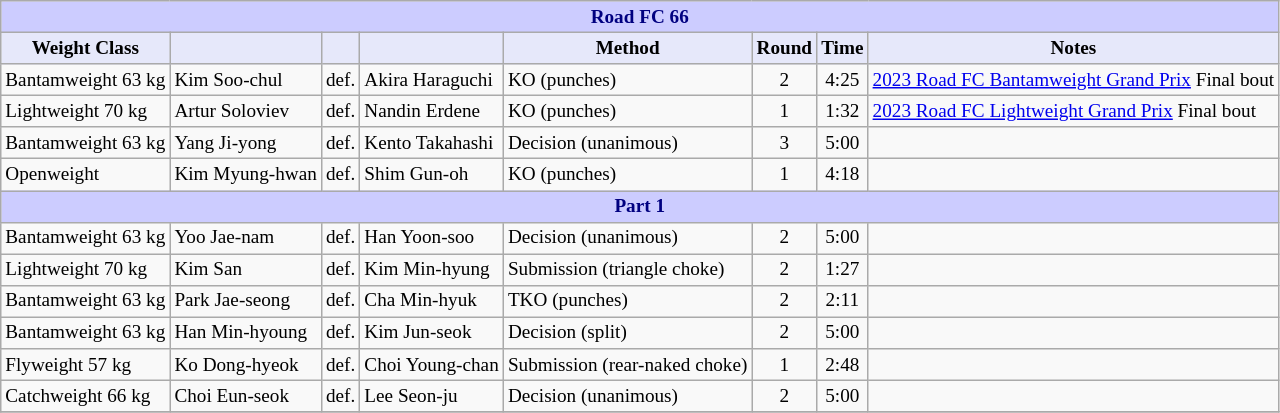<table class="wikitable" style="font-size: 80%;">
<tr>
<th colspan="8" style="background-color: #ccf; color: #000080; text-align: center;"><strong>Road FC 66</strong></th>
</tr>
<tr>
<th colspan="1" style="background-color: #E6E8FA; color: #000000; text-align: center;">Weight Class</th>
<th colspan="1" style="background-color: #E6E8FA; color: #000000; text-align: center;"></th>
<th colspan="1" style="background-color: #E6E8FA; color: #000000; text-align: center;"></th>
<th colspan="1" style="background-color: #E6E8FA; color: #000000; text-align: center;"></th>
<th colspan="1" style="background-color: #E6E8FA; color: #000000; text-align: center;">Method</th>
<th colspan="1" style="background-color: #E6E8FA; color: #000000; text-align: center;">Round</th>
<th colspan="1" style="background-color: #E6E8FA; color: #000000; text-align: center;">Time</th>
<th colspan="1" style="background-color: #E6E8FA; color: #000000; text-align: center;">Notes</th>
</tr>
<tr>
<td>Bantamweight 63 kg</td>
<td> Kim Soo-chul</td>
<td align=center>def.</td>
<td> Akira Haraguchi</td>
<td>KO (punches)</td>
<td align=center>2</td>
<td align=center>4:25</td>
<td><a href='#'>2023 Road FC Bantamweight Grand Prix</a> Final bout</td>
</tr>
<tr>
<td>Lightweight 70 kg</td>
<td> Artur Soloviev</td>
<td align=center>def.</td>
<td> Nandin Erdene</td>
<td>KO (punches)</td>
<td align=center>1</td>
<td align=center>1:32</td>
<td><a href='#'>2023 Road FC Lightweight Grand Prix</a> Final bout</td>
</tr>
<tr>
<td>Bantamweight 63 kg</td>
<td> Yang Ji-yong</td>
<td align=center>def.</td>
<td> Kento Takahashi</td>
<td>Decision (unanimous)</td>
<td align=center>3</td>
<td align=center>5:00</td>
<td></td>
</tr>
<tr>
<td>Openweight</td>
<td> Kim Myung-hwan</td>
<td align=center>def.</td>
<td> Shim Gun-oh</td>
<td>KO (punches)</td>
<td align=center>1</td>
<td align=center>4:18</td>
<td></td>
</tr>
<tr>
<th colspan="8" style="background-color: #ccf; color: #000080; text-align: center;"><strong>Part 1</strong></th>
</tr>
<tr>
<td>Bantamweight 63 kg</td>
<td> Yoo Jae-nam</td>
<td align=center>def.</td>
<td> Han Yoon-soo</td>
<td>Decision (unanimous)</td>
<td align=center>2</td>
<td align=center>5:00</td>
<td></td>
</tr>
<tr>
<td>Lightweight 70 kg</td>
<td> Kim San</td>
<td align=center>def.</td>
<td> Kim Min-hyung</td>
<td>Submission (triangle choke)</td>
<td align=center>2</td>
<td align=center>1:27</td>
<td></td>
</tr>
<tr>
<td>Bantamweight 63 kg</td>
<td> Park Jae-seong</td>
<td align=center>def.</td>
<td> Cha Min-hyuk</td>
<td>TKO (punches)</td>
<td align=center>2</td>
<td align=center>2:11</td>
<td></td>
</tr>
<tr>
<td>Bantamweight 63 kg</td>
<td> Han Min-hyoung</td>
<td align=center>def.</td>
<td> Kim Jun-seok</td>
<td>Decision (split)</td>
<td align=center>2</td>
<td align=center>5:00</td>
<td></td>
</tr>
<tr>
<td>Flyweight 57 kg</td>
<td> Ko Dong-hyeok</td>
<td align=center>def.</td>
<td> Choi Young-chan</td>
<td>Submission (rear-naked choke)</td>
<td align=center>1</td>
<td align=center>2:48</td>
<td></td>
</tr>
<tr>
<td>Catchweight 66 kg</td>
<td> Choi Eun-seok</td>
<td align=center>def.</td>
<td> Lee Seon-ju</td>
<td>Decision (unanimous)</td>
<td align=center>2</td>
<td align=center>5:00</td>
<td></td>
</tr>
<tr>
</tr>
</table>
